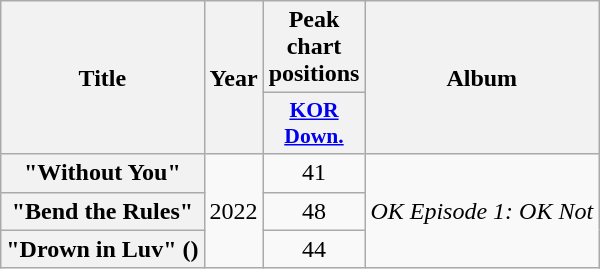<table class="wikitable plainrowheaders" style="text-align:center">
<tr>
<th scope="col" rowspan="2">Title</th>
<th scope="col" rowspan="2">Year</th>
<th scope="col" colspan="1">Peak chart positions</th>
<th scope="col" rowspan="2">Album</th>
</tr>
<tr>
<th scope="col" style="width:3em;font-size:90%"><a href='#'>KOR<br>Down.</a><br></th>
</tr>
<tr>
<th scope="row">"Without You"</th>
<td rowspan="3">2022</td>
<td>41</td>
<td rowspan="3"><em>OK Episode 1: OK Not</em></td>
</tr>
<tr>
<th scope="row">"Bend the Rules"</th>
<td>48</td>
</tr>
<tr>
<th scope="row">"Drown in Luv" ()</th>
<td>44</td>
</tr>
</table>
